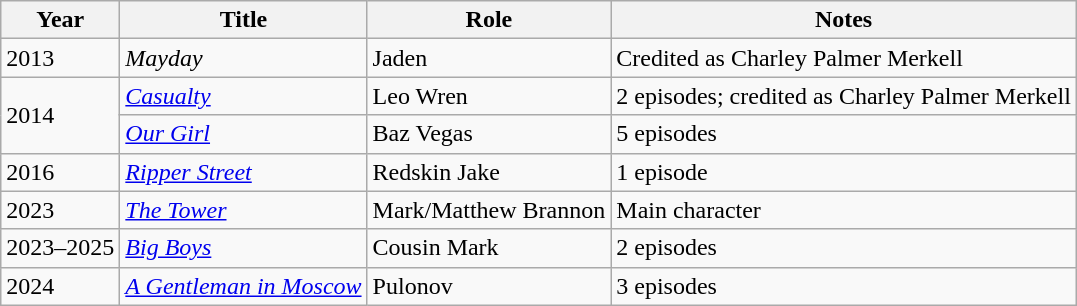<table class="wikitable sortable">
<tr>
<th>Year</th>
<th>Title</th>
<th>Role</th>
<th class="unsortable">Notes</th>
</tr>
<tr>
<td>2013</td>
<td><em>Mayday</em></td>
<td>Jaden</td>
<td>Credited as Charley Palmer Merkell</td>
</tr>
<tr>
<td rowspan="2">2014</td>
<td><em><a href='#'>Casualty</a></em></td>
<td>Leo Wren</td>
<td>2 episodes; credited as Charley Palmer Merkell</td>
</tr>
<tr>
<td><em><a href='#'>Our Girl</a></em></td>
<td>Baz Vegas</td>
<td>5 episodes</td>
</tr>
<tr>
<td>2016</td>
<td><em><a href='#'>Ripper Street</a></em></td>
<td>Redskin Jake</td>
<td>1 episode</td>
</tr>
<tr>
<td>2023</td>
<td><em><a href='#'>The Tower</a></em></td>
<td>Mark/Matthew  Brannon</td>
<td>Main character</td>
</tr>
<tr>
<td>2023–2025</td>
<td><em><a href='#'>Big Boys</a></em></td>
<td>Cousin Mark</td>
<td>2 episodes</td>
</tr>
<tr>
<td>2024</td>
<td><em><a href='#'>A Gentleman in Moscow</a></em></td>
<td>Pulonov</td>
<td>3 episodes</td>
</tr>
</table>
